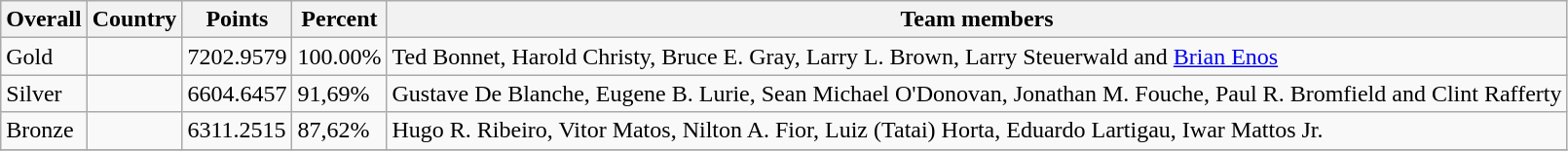<table class="wikitable sortable" style="text-align: left;">
<tr>
<th>Overall</th>
<th>Country</th>
<th>Points</th>
<th>Percent</th>
<th>Team members</th>
</tr>
<tr>
<td> Gold</td>
<td></td>
<td>7202.9579</td>
<td>100.00%</td>
<td>Ted Bonnet, Harold Christy, Bruce E. Gray, Larry L. Brown, Larry Steuerwald and <a href='#'>Brian Enos</a></td>
</tr>
<tr>
<td> Silver</td>
<td></td>
<td>6604.6457</td>
<td>91,69%</td>
<td>Gustave De Blanche, Eugene B. Lurie, Sean Michael O'Donovan, Jonathan M. Fouche, Paul R. Bromfield and Clint Rafferty</td>
</tr>
<tr>
<td> Bronze</td>
<td></td>
<td>6311.2515</td>
<td>87,62%</td>
<td>Hugo R. Ribeiro,  Vitor Matos, Nilton A. Fior, Luiz (Tatai) Horta, Eduardo Lartigau, Iwar Mattos Jr.</td>
</tr>
<tr>
</tr>
</table>
